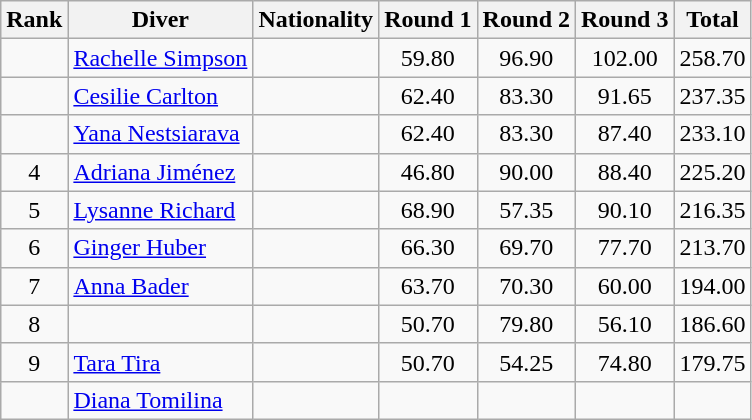<table class="wikitable sortable" style="text-align:center">
<tr>
<th>Rank</th>
<th>Diver</th>
<th>Nationality</th>
<th>Round 1</th>
<th>Round 2</th>
<th>Round 3</th>
<th>Total</th>
</tr>
<tr>
<td></td>
<td align=left><a href='#'>Rachelle Simpson</a></td>
<td align=left></td>
<td>59.80</td>
<td>96.90</td>
<td>102.00</td>
<td>258.70</td>
</tr>
<tr>
<td></td>
<td align=left><a href='#'>Cesilie Carlton</a></td>
<td align=left></td>
<td>62.40</td>
<td>83.30</td>
<td>91.65</td>
<td>237.35</td>
</tr>
<tr>
<td></td>
<td align=left><a href='#'>Yana Nestsiarava</a></td>
<td align=left></td>
<td>62.40</td>
<td>83.30</td>
<td>87.40</td>
<td>233.10</td>
</tr>
<tr>
<td>4</td>
<td align=left><a href='#'>Adriana Jiménez</a></td>
<td align=left></td>
<td>46.80</td>
<td>90.00</td>
<td>88.40</td>
<td>225.20</td>
</tr>
<tr>
<td>5</td>
<td align=left><a href='#'>Lysanne Richard</a></td>
<td align=left></td>
<td>68.90</td>
<td>57.35</td>
<td>90.10</td>
<td>216.35</td>
</tr>
<tr>
<td>6</td>
<td align=left><a href='#'>Ginger Huber</a></td>
<td align=left></td>
<td>66.30</td>
<td>69.70</td>
<td>77.70</td>
<td>213.70</td>
</tr>
<tr>
<td>7</td>
<td align=left><a href='#'>Anna Bader</a></td>
<td align=left></td>
<td>63.70</td>
<td>70.30</td>
<td>60.00</td>
<td>194.00</td>
</tr>
<tr>
<td>8</td>
<td align=left></td>
<td align=left></td>
<td>50.70</td>
<td>79.80</td>
<td>56.10</td>
<td>186.60</td>
</tr>
<tr>
<td>9</td>
<td align=left><a href='#'>Tara Tira</a></td>
<td align=left></td>
<td>50.70</td>
<td>54.25</td>
<td>74.80</td>
<td>179.75</td>
</tr>
<tr>
<td></td>
<td align=left><a href='#'>Diana Tomilina</a></td>
<td align=left></td>
<td></td>
<td></td>
<td></td>
<td></td>
</tr>
</table>
